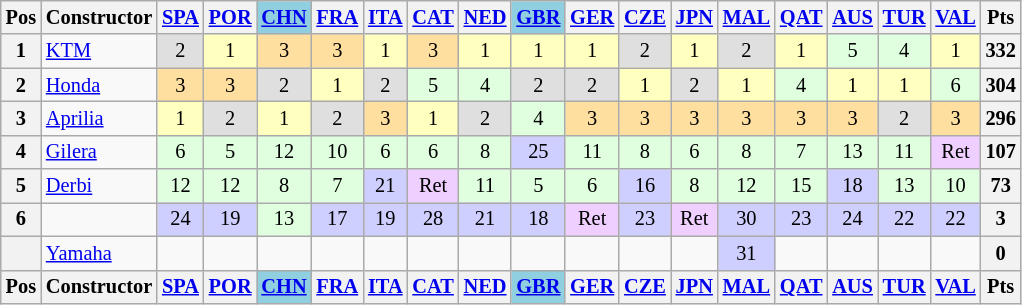<table class="wikitable" style="font-size:85%; text-align:center">
<tr valign="top">
<th valign="middle" scope="col">Pos</th>
<th valign="middle" scope="col">Constructor</th>
<th><a href='#'>SPA</a><br></th>
<th><a href='#'>POR</a><br></th>
<th style="background:#8fcfdf"><a href='#'>CHN</a><br></th>
<th><a href='#'>FRA</a><br></th>
<th><a href='#'>ITA</a><br></th>
<th><a href='#'>CAT</a><br></th>
<th><a href='#'>NED</a><br></th>
<th style="background:#8fcfdf"><a href='#'>GBR</a><br></th>
<th><a href='#'>GER</a><br></th>
<th><a href='#'>CZE</a><br></th>
<th><a href='#'>JPN</a><br></th>
<th><a href='#'>MAL</a><br></th>
<th><a href='#'>QAT</a><br></th>
<th><a href='#'>AUS</a><br></th>
<th><a href='#'>TUR</a><br></th>
<th><a href='#'>VAL</a><br></th>
<th valign="middle">Pts</th>
</tr>
<tr>
<th>1</th>
<td align=left> <a href='#'>KTM</a></td>
<td style="background:#dfdfdf;">2</td>
<td style="background:#ffffbf;">1</td>
<td style="background:#ffdf9f;">3</td>
<td style="background:#ffdf9f;">3</td>
<td style="background:#ffffbf;">1</td>
<td style="background:#ffdf9f;">3</td>
<td style="background:#ffffbf;">1</td>
<td style="background:#ffffbf;">1</td>
<td style="background:#ffffbf;">1</td>
<td style="background:#dfdfdf;">2</td>
<td style="background:#ffffbf;">1</td>
<td style="background:#dfdfdf;">2</td>
<td style="background:#ffffbf;">1</td>
<td style="background:#dfffdf;">5</td>
<td style="background:#dfffdf;">4</td>
<td style="background:#ffffbf;">1</td>
<th>332</th>
</tr>
<tr>
<th>2</th>
<td align=left> <a href='#'>Honda</a></td>
<td style="background:#ffdf9f;">3</td>
<td style="background:#ffdf9f;">3</td>
<td style="background:#dfdfdf;">2</td>
<td style="background:#ffffbf;">1</td>
<td style="background:#dfdfdf;">2</td>
<td style="background:#dfffdf;">5</td>
<td style="background:#dfffdf;">4</td>
<td style="background:#dfdfdf;">2</td>
<td style="background:#dfdfdf;">2</td>
<td style="background:#ffffbf;">1</td>
<td style="background:#dfdfdf;">2</td>
<td style="background:#ffffbf;">1</td>
<td style="background:#dfffdf;">4</td>
<td style="background:#ffffbf;">1</td>
<td style="background:#ffffbf;">1</td>
<td style="background:#dfffdf;">6</td>
<th>304</th>
</tr>
<tr>
<th>3</th>
<td align=left> <a href='#'>Aprilia</a></td>
<td style="background:#ffffbf;">1</td>
<td style="background:#dfdfdf;">2</td>
<td style="background:#ffffbf;">1</td>
<td style="background:#dfdfdf;">2</td>
<td style="background:#ffdf9f;">3</td>
<td style="background:#ffffbf;">1</td>
<td style="background:#dfdfdf;">2</td>
<td style="background:#dfffdf;">4</td>
<td style="background:#ffdf9f;">3</td>
<td style="background:#ffdf9f;">3</td>
<td style="background:#ffdf9f;">3</td>
<td style="background:#ffdf9f;">3</td>
<td style="background:#ffdf9f;">3</td>
<td style="background:#ffdf9f;">3</td>
<td style="background:#dfdfdf;">2</td>
<td style="background:#ffdf9f;">3</td>
<th>296</th>
</tr>
<tr>
<th>4</th>
<td align=left> <a href='#'>Gilera</a></td>
<td style="background:#dfffdf;">6</td>
<td style="background:#dfffdf;">5</td>
<td style="background:#dfffdf;">12</td>
<td style="background:#dfffdf;">10</td>
<td style="background:#dfffdf;">6</td>
<td style="background:#dfffdf;">6</td>
<td style="background:#dfffdf;">8</td>
<td style="background:#cfcfff;">25</td>
<td style="background:#dfffdf;">11</td>
<td style="background:#dfffdf;">8</td>
<td style="background:#dfffdf;">6</td>
<td style="background:#dfffdf;">8</td>
<td style="background:#dfffdf;">7</td>
<td style="background:#dfffdf;">13</td>
<td style="background:#dfffdf;">11</td>
<td style="background:#efcfff;">Ret</td>
<th>107</th>
</tr>
<tr>
<th>5</th>
<td align=left> <a href='#'>Derbi</a></td>
<td style="background:#dfffdf;">12</td>
<td style="background:#dfffdf;">12</td>
<td style="background:#dfffdf;">8</td>
<td style="background:#dfffdf;">7</td>
<td style="background:#cfcfff;">21</td>
<td style="background:#efcfff;">Ret</td>
<td style="background:#dfffdf;">11</td>
<td style="background:#dfffdf;">5</td>
<td style="background:#dfffdf;">6</td>
<td style="background:#cfcfff;">16</td>
<td style="background:#dfffdf;">8</td>
<td style="background:#dfffdf;">12</td>
<td style="background:#dfffdf;">15</td>
<td style="background:#cfcfff;">18</td>
<td style="background:#dfffdf;">13</td>
<td style="background:#dfffdf;">10</td>
<th>73</th>
</tr>
<tr>
<th>6</th>
<td align=left></td>
<td style="background:#cfcfff;">24</td>
<td style="background:#cfcfff;">19</td>
<td style="background:#dfffdf;">13</td>
<td style="background:#cfcfff;">17</td>
<td style="background:#cfcfff;">19</td>
<td style="background:#cfcfff;">28</td>
<td style="background:#cfcfff;">21</td>
<td style="background:#cfcfff;">18</td>
<td style="background:#efcfff;">Ret</td>
<td style="background:#cfcfff;">23</td>
<td style="background:#efcfff;">Ret</td>
<td style="background:#cfcfff;">30</td>
<td style="background:#cfcfff;">23</td>
<td style="background:#cfcfff;">24</td>
<td style="background:#cfcfff;">22</td>
<td style="background:#cfcfff;">22</td>
<th>3</th>
</tr>
<tr>
<th></th>
<td align=left> <a href='#'>Yamaha</a></td>
<td></td>
<td></td>
<td></td>
<td></td>
<td></td>
<td></td>
<td></td>
<td></td>
<td></td>
<td></td>
<td></td>
<td style="background:#cfcfff;">31</td>
<td></td>
<td></td>
<td></td>
<td></td>
<th>0</th>
</tr>
<tr>
<th valign="middle">Pos</th>
<th valign="middle">Constructor</th>
<th><a href='#'>SPA</a><br></th>
<th><a href='#'>POR</a><br></th>
<th style="background:#8fcfdf"><a href='#'>CHN</a><br></th>
<th><a href='#'>FRA</a><br></th>
<th><a href='#'>ITA</a><br></th>
<th><a href='#'>CAT</a><br></th>
<th><a href='#'>NED</a><br></th>
<th style="background:#8fcfdf"><a href='#'>GBR</a><br></th>
<th><a href='#'>GER</a><br></th>
<th><a href='#'>CZE</a><br></th>
<th><a href='#'>JPN</a><br></th>
<th><a href='#'>MAL</a><br></th>
<th><a href='#'>QAT</a><br></th>
<th><a href='#'>AUS</a><br></th>
<th><a href='#'>TUR</a><br></th>
<th><a href='#'>VAL</a><br></th>
<th valign="middle">Pts</th>
</tr>
</table>
